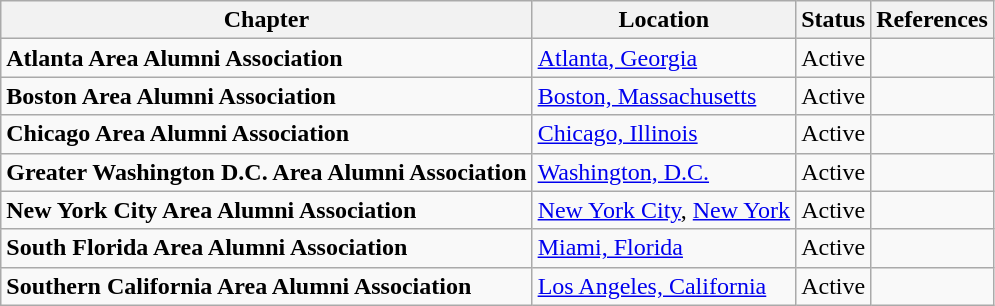<table class="wikitable sortable">
<tr>
<th>Chapter</th>
<th>Location</th>
<th>Status</th>
<th>References</th>
</tr>
<tr>
<td><strong>Atlanta Area Alumni Association</strong></td>
<td><a href='#'>Atlanta, Georgia</a></td>
<td>Active</td>
<td></td>
</tr>
<tr>
<td><strong>Boston Area Alumni Association</strong></td>
<td><a href='#'>Boston, Massachusetts</a></td>
<td>Active</td>
<td></td>
</tr>
<tr>
<td><strong>Chicago Area Alumni Association</strong></td>
<td><a href='#'>Chicago, Illinois</a></td>
<td>Active</td>
<td></td>
</tr>
<tr>
<td><strong>Greater Washington D.C. Area Alumni Association</strong></td>
<td><a href='#'>Washington, D.C.</a></td>
<td>Active</td>
<td></td>
</tr>
<tr>
<td><strong>New York City Area Alumni Association</strong></td>
<td><a href='#'>New York City</a>, <a href='#'>New York</a></td>
<td>Active</td>
<td></td>
</tr>
<tr>
<td><strong>South Florida Area Alumni Association</strong></td>
<td><a href='#'>Miami, Florida</a></td>
<td>Active</td>
<td></td>
</tr>
<tr>
<td><strong>Southern California Area Alumni Association</strong></td>
<td><a href='#'>Los Angeles, California</a></td>
<td>Active</td>
<td></td>
</tr>
</table>
